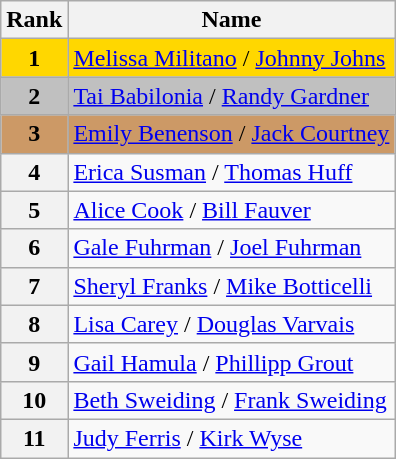<table class="wikitable">
<tr>
<th>Rank</th>
<th>Name</th>
</tr>
<tr bgcolor="gold">
<td align="center"><strong>1</strong></td>
<td><a href='#'>Melissa Militano</a> / <a href='#'>Johnny Johns</a></td>
</tr>
<tr bgcolor="silver">
<td align="center"><strong>2</strong></td>
<td><a href='#'>Tai Babilonia</a> / <a href='#'>Randy Gardner</a></td>
</tr>
<tr bgcolor="cc9966">
<td align="center"><strong>3</strong></td>
<td><a href='#'>Emily Benenson</a> / <a href='#'>Jack Courtney</a></td>
</tr>
<tr>
<th>4</th>
<td><a href='#'>Erica Susman</a> / <a href='#'>Thomas Huff</a></td>
</tr>
<tr>
<th>5</th>
<td><a href='#'>Alice Cook</a> / <a href='#'>Bill Fauver</a></td>
</tr>
<tr>
<th>6</th>
<td><a href='#'>Gale Fuhrman</a> / <a href='#'>Joel Fuhrman</a></td>
</tr>
<tr>
<th>7</th>
<td><a href='#'>Sheryl Franks</a> / <a href='#'>Mike Botticelli</a></td>
</tr>
<tr>
<th>8</th>
<td><a href='#'>Lisa Carey</a> / <a href='#'>Douglas Varvais</a></td>
</tr>
<tr>
<th>9</th>
<td><a href='#'>Gail Hamula</a> / <a href='#'>Phillipp Grout</a></td>
</tr>
<tr>
<th>10</th>
<td><a href='#'>Beth Sweiding</a> / <a href='#'>Frank Sweiding</a></td>
</tr>
<tr>
<th>11</th>
<td><a href='#'>Judy Ferris</a> / <a href='#'>Kirk Wyse</a></td>
</tr>
</table>
